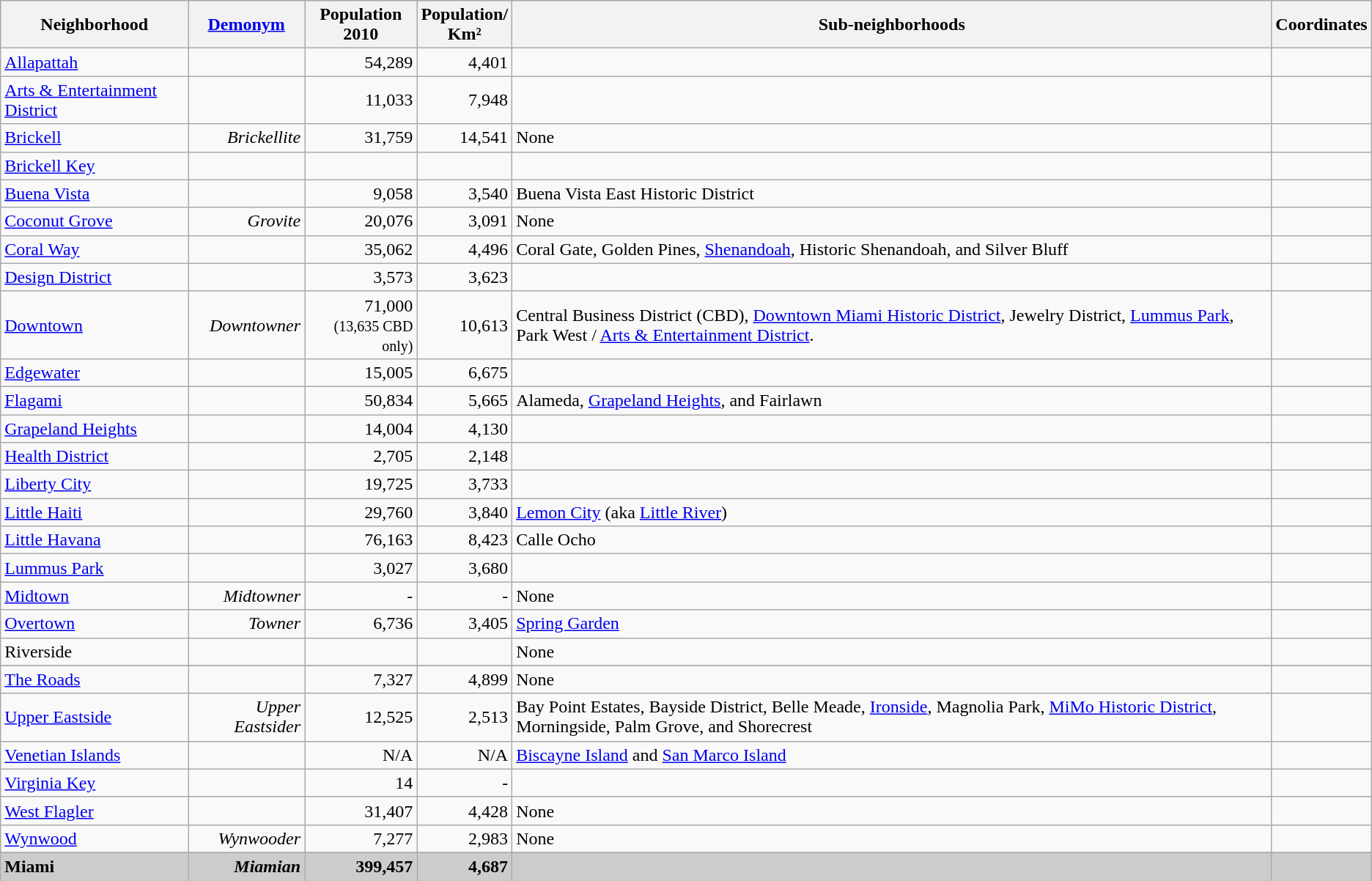<table class="wikitable sortable">
<tr bgcolor="#CCCCCC">
<th>Neighborhood</th>
<th><a href='#'>Demonym</a></th>
<th>Population<br>2010</th>
<th>Population/<br>Km²</th>
<th class="unsortable">Sub-neighborhoods</th>
<th>Coordinates</th>
</tr>
<tr ---->
<td><a href='#'>Allapattah</a></td>
<td align=right></td>
<td align=right>54,289</td>
<td align=right>4,401</td>
<td></td>
<td></td>
</tr>
<tr --->
<td><a href='#'>Arts & Entertainment District</a></td>
<td align=right></td>
<td align=right>11,033</td>
<td align=right>7,948</td>
<td></td>
<td></td>
</tr>
<tr --->
<td><a href='#'>Brickell</a></td>
<td align=right><em>Brickellite</em></td>
<td align=right>31,759</td>
<td align=right>14,541</td>
<td>None</td>
<td></td>
</tr>
<tr --->
<td><a href='#'>Brickell Key</a></td>
<td align=right></td>
<td align=right></td>
<td align=right></td>
<td></td>
<td></td>
</tr>
<tr --->
<td><a href='#'>Buena Vista</a></td>
<td align=right></td>
<td align=right>9,058</td>
<td align=right>3,540</td>
<td>Buena Vista East Historic District</td>
<td></td>
</tr>
<tr --->
<td><a href='#'>Coconut Grove</a></td>
<td align=right><em>Grovite</em></td>
<td align=right>20,076</td>
<td align=right>3,091</td>
<td>None</td>
<td></td>
</tr>
<tr --->
<td><a href='#'>Coral Way</a></td>
<td align=right></td>
<td align=right>35,062</td>
<td align=right>4,496</td>
<td>Coral Gate, Golden Pines, <a href='#'>Shenandoah</a>, Historic Shenandoah, and Silver Bluff</td>
<td></td>
</tr>
<tr --->
<td><a href='#'>Design District</a></td>
<td align=right></td>
<td align=right>3,573</td>
<td align=right>3,623</td>
<td></td>
<td></td>
</tr>
<tr --->
<td><a href='#'>Downtown</a></td>
<td align=right><em>Downtowner</em></td>
<td align=right>71,000 <br><small>(13,635 CBD only)</small></td>
<td align=right>10,613</td>
<td>Central Business District (CBD), <a href='#'>Downtown Miami Historic District</a>, Jewelry District, <a href='#'>Lummus Park</a>, Park West / <a href='#'>Arts & Entertainment District</a>.</td>
<td></td>
</tr>
<tr --->
<td><a href='#'>Edgewater</a></td>
<td align=right></td>
<td align=right>15,005</td>
<td align=right>6,675</td>
<td></td>
<td></td>
</tr>
<tr --->
<td><a href='#'>Flagami</a></td>
<td align=right></td>
<td align=right>50,834</td>
<td align=right>5,665</td>
<td>Alameda, <a href='#'>Grapeland Heights</a>, and Fairlawn</td>
<td></td>
</tr>
<tr --->
<td><a href='#'>Grapeland Heights</a></td>
<td align=right></td>
<td align=right>14,004</td>
<td align=right>4,130</td>
<td></td>
<td></td>
</tr>
<tr --->
<td><a href='#'>Health District</a></td>
<td align=right></td>
<td align=right>2,705</td>
<td align=right>2,148</td>
<td></td>
<td></td>
</tr>
<tr --->
<td><a href='#'>Liberty City</a></td>
<td align=right></td>
<td align=right>19,725</td>
<td align=right>3,733</td>
<td></td>
<td></td>
</tr>
<tr --->
<td><a href='#'>Little Haiti</a></td>
<td align=right></td>
<td align=right>29,760</td>
<td align=right>3,840</td>
<td><a href='#'>Lemon City</a> (aka <a href='#'>Little River</a>)</td>
<td></td>
</tr>
<tr --->
<td><a href='#'>Little Havana</a></td>
<td align=right></td>
<td align=right>76,163</td>
<td align=right>8,423</td>
<td>Calle Ocho</td>
<td></td>
</tr>
<tr --->
<td><a href='#'>Lummus Park</a></td>
<td align=right></td>
<td align=right>3,027</td>
<td align=right>3,680</td>
<td></td>
<td></td>
</tr>
<tr --->
<td><a href='#'>Midtown</a></td>
<td align=right><em>Midtowner</em></td>
<td align=right>-</td>
<td align=right>-</td>
<td>None</td>
<td></td>
</tr>
<tr --->
<td><a href='#'>Overtown</a></td>
<td align=right><em>Towner</em></td>
<td align=right>6,736</td>
<td align=right>3,405</td>
<td><a href='#'>Spring Garden</a></td>
<td></td>
</tr>
<tr --->
<td>Riverside</td>
<td align=right></td>
<td align=right></td>
<td align=right></td>
<td>None</td>
<td></td>
</tr>
<tr --->
</tr>
<tr --->
<td><a href='#'>The Roads</a></td>
<td align=right></td>
<td align=right>7,327</td>
<td align=right>4,899</td>
<td>None</td>
<td></td>
</tr>
<tr --->
<td><a href='#'>Upper Eastside</a></td>
<td align=right><em>Upper Eastsider</em></td>
<td align=right>12,525</td>
<td align=right>2,513</td>
<td>Bay Point Estates, Bayside District, Belle Meade, <a href='#'>Ironside</a>, Magnolia Park, <a href='#'>MiMo Historic District</a>, Morningside, Palm Grove, and Shorecrest</td>
<td></td>
</tr>
<tr --->
<td><a href='#'>Venetian Islands</a></td>
<td align=right></td>
<td align=right>N/A</td>
<td align=right>N/A</td>
<td><a href='#'>Biscayne Island</a> and <a href='#'>San Marco Island</a></td>
<td></td>
</tr>
<tr --->
<td><a href='#'>Virginia Key</a></td>
<td align=right></td>
<td align=right>14</td>
<td align=right>-</td>
<td></td>
<td></td>
</tr>
<tr --->
<td><a href='#'>West Flagler</a></td>
<td align=right></td>
<td align=right>31,407</td>
<td align=right>4,428</td>
<td>None</td>
<td></td>
</tr>
<tr --->
<td><a href='#'>Wynwood</a></td>
<td align=right><em>Wynwooder</em></td>
<td align=right>7,277</td>
<td align=right>2,983</td>
<td>None</td>
<td></td>
</tr>
<tr --->
</tr>
<tr bgcolor="#CCCCCC" class="sortbottom">
<td><strong>Miami</strong></td>
<td align=right><strong><em>Miamian</em></strong></td>
<td align=right><strong>399,457</strong></td>
<td align=right><strong>4,687</strong></td>
<td></td>
<td> </td>
</tr>
</table>
